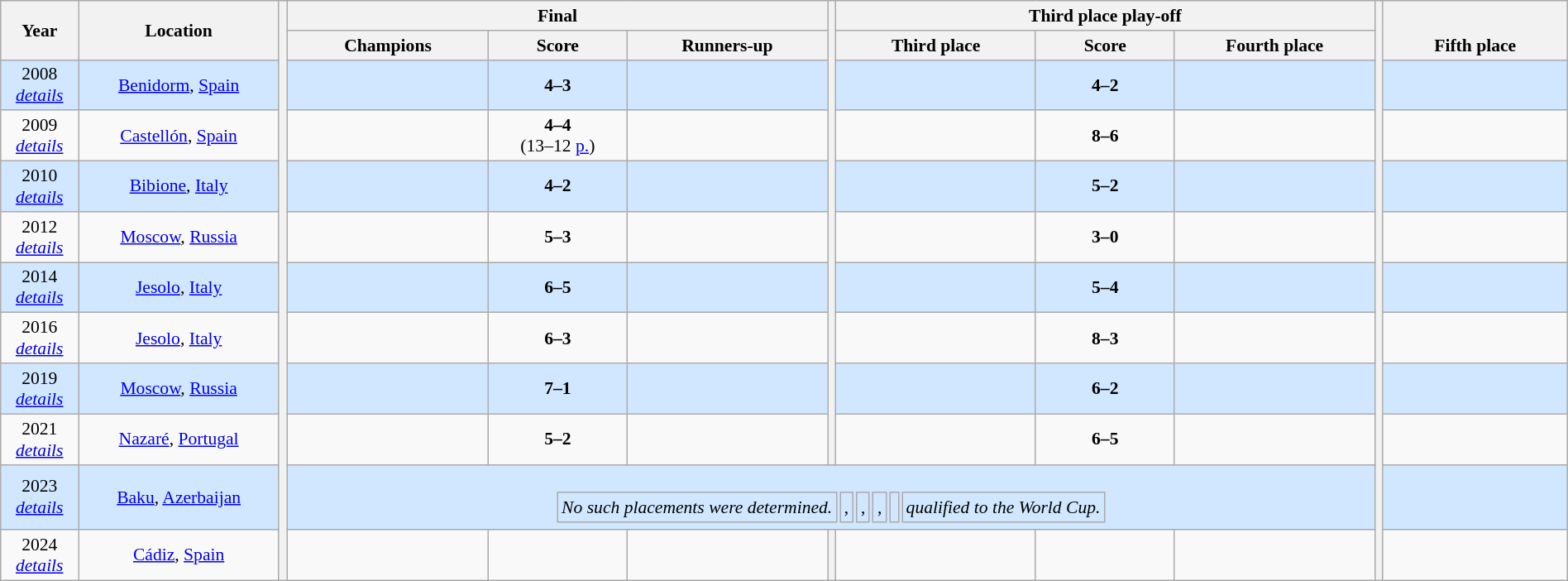<table class="wikitable" style="font-size: 90%; text-align: center; width: 100%;">
<tr>
<th rowspan="2" style="width:5%;">Year</th>
<th rowspan="2" style="width:13%;">Location</th>
<th rowspan=12></th>
<th colspan="3">Final</th>
<th rowspan=10></th>
<th colspan="3">Third place play-off</th>
<th rowspan=12></th>
<th rowspan="2" style="width:13%;" valign=bottom>Fifth place</th>
</tr>
<tr>
<th style="width:13%;">Champions</th>
<th style="width:9%;">Score</th>
<th style="width:13%;">Runners-up</th>
<th style="width:13%;">Third place</th>
<th style="width:9%;">Score</th>
<th style="width:13%;">Fourth place</th>
</tr>
<tr bgcolor=#D0E7FF>
<td>2008<br><em><a href='#'>details</a></em></td>
<td> <a href='#'>Benidorm</a>, <a href='#'>Spain</a></td>
<td><strong></strong></td>
<td><strong>4–3</strong></td>
<td></td>
<td></td>
<td><strong>4–2</strong></td>
<td></td>
<td></td>
</tr>
<tr>
<td>2009<br><em><a href='#'>details</a></em></td>
<td> <a href='#'>Castellón</a>, <a href='#'>Spain</a></td>
<td><strong></strong></td>
<td><strong>4–4 </strong><br>(13–12 <a href='#'>p.</a>)</td>
<td></td>
<td></td>
<td><strong>8–6</strong></td>
<td></td>
<td></td>
</tr>
<tr bgcolor=#D0E7FF>
<td>2010<br><em><a href='#'>details</a></em></td>
<td> <a href='#'>Bibione</a>, <a href='#'>Italy</a></td>
<td><strong></strong></td>
<td><strong>4–2</strong></td>
<td></td>
<td></td>
<td><strong>5–2</strong></td>
<td></td>
<td></td>
</tr>
<tr>
<td>2012<br><em><a href='#'>details</a></em></td>
<td> <a href='#'>Moscow</a>, <a href='#'>Russia</a></td>
<td><strong></strong></td>
<td><strong>5–3</strong></td>
<td></td>
<td></td>
<td><strong>3–0</strong></td>
<td></td>
<td></td>
</tr>
<tr bgcolor=#D0E7FF>
<td>2014<br><em><a href='#'>details</a></em></td>
<td> <a href='#'>Jesolo</a>, <a href='#'>Italy</a></td>
<td><strong></strong></td>
<td><strong>6–5</strong></td>
<td></td>
<td></td>
<td><strong>5–4</strong></td>
<td></td>
<td></td>
</tr>
<tr>
<td>2016<br><em><a href='#'>details</a></em></td>
<td> <a href='#'>Jesolo</a>, <a href='#'>Italy</a></td>
<td><strong></strong></td>
<td><strong>6–3</strong></td>
<td></td>
<td></td>
<td><strong>8–3</strong></td>
<td></td>
<td></td>
</tr>
<tr bgcolor=#D0E7FF>
<td>2019<br><em><a href='#'>details</a></em></td>
<td> <a href='#'>Moscow</a>, <a href='#'>Russia</a></td>
<td><strong></strong></td>
<td><strong>7–1</strong></td>
<td></td>
<td></td>
<td><strong>6–2</strong></td>
<td></td>
<td></td>
</tr>
<tr>
<td>2021<br><em><a href='#'>details</a></em></td>
<td> <a href='#'>Nazaré</a>, <a href='#'>Portugal</a></td>
<td><strong></strong></td>
<td><strong>5–2</strong></td>
<td></td>
<td></td>
<td><strong>6–5</strong></td>
<td></td>
<td></td>
</tr>
<tr bgcolor=#D0E7FF>
<td>2023<br><em><a href='#'>details</a></em></td>
<td> <a href='#'>Baku</a>, <a href='#'>Azerbaijan</a></td>
<td colspan=7 align=center><br><table style="text-align: center">
<tr>
<td><em>No such placements were determined.</em></td>
<td>,</td>
<td>,</td>
<td>,</td>
<td></td>
<td><em>qualified to the World Cup.</em></td>
</tr>
</table>
</td>
<td></td>
</tr>
<tr>
<td>2024<br><em><a href='#'>details</a></em></td>
<td> <a href='#'>Cádiz</a>, <a href='#'>Spain</a></td>
<td><strong></strong></td>
<td></td>
<td></td>
<th></th>
<td></td>
<td></td>
<td></td>
<td></td>
</tr>
</table>
